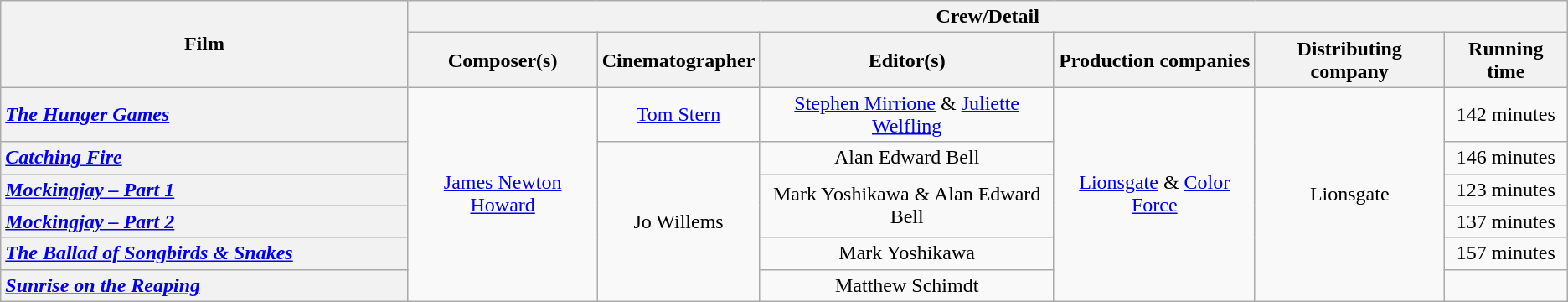<table class="wikitable sortable" style="text-align:center">
<tr>
<th rowspan="2" width="26%">Film</th>
<th colspan="7">Crew/Detail</th>
</tr>
<tr>
<th>Composer(s)</th>
<th>Cinematographer</th>
<th>Editor(s)</th>
<th>Production companies</th>
<th>Distributing company</th>
<th>Running time</th>
</tr>
<tr>
<th scope="row" style="text-align:left"><em><a href='#'>The Hunger Games</a></em></th>
<td rowspan="6"><a href='#'>James Newton Howard</a></td>
<td><a href='#'>Tom Stern</a></td>
<td><a href='#'>Stephen Mirrione</a> & <a href='#'>Juliette Welfling</a></td>
<td rowspan="6"><a href='#'>Lionsgate</a> & <a href='#'>Color Force</a></td>
<td rowspan="6">Lionsgate</td>
<td>142 minutes</td>
</tr>
<tr>
<th scope="row" style="text-align:left"><em><a href='#'>Catching Fire</a></em></th>
<td rowspan="5">Jo Willems</td>
<td>Alan Edward Bell</td>
<td>146 minutes</td>
</tr>
<tr>
<th scope="row" style="text-align:left"><em><a href='#'>Mockingjay – Part 1</a></em></th>
<td rowspan="2">Mark Yoshikawa & Alan Edward Bell</td>
<td>123 minutes</td>
</tr>
<tr>
<th scope="row" style="text-align:left"><em><a href='#'>Mockingjay – Part 2</a></em></th>
<td>137 minutes</td>
</tr>
<tr>
<th scope="row" style="text-align:left"><em><a href='#'>The Ballad of Songbirds & Snakes</a></em></th>
<td>Mark Yoshikawa</td>
<td>157 minutes</td>
</tr>
<tr>
<th scope="row" style="text-align:left"><em><a href='#'>Sunrise on the Reaping</a></em></th>
<td>Matthew Schimdt</td>
<td></td>
</tr>
</table>
